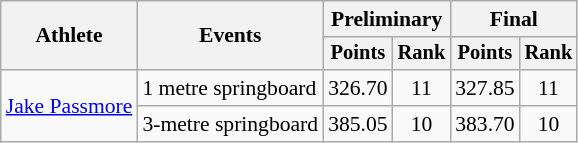<table class="wikitable" style="text-align:center; font-size:90%">
<tr>
<th rowspan="2">Athlete</th>
<th rowspan="2">Events</th>
<th colspan="2">Preliminary</th>
<th colspan="2">Final</th>
</tr>
<tr style="font-size:95%">
<th>Points</th>
<th>Rank</th>
<th>Points</th>
<th>Rank</th>
</tr>
<tr>
<td rowspan="2" align="left"><a href='#'>Jake Passmore</a></td>
<td align="left">1 metre springboard</td>
<td>326.70</td>
<td>11</td>
<td>327.85</td>
<td>11</td>
</tr>
<tr>
<td align="left">3-metre springboard</td>
<td>385.05</td>
<td>10</td>
<td>383.70</td>
<td>10</td>
</tr>
</table>
